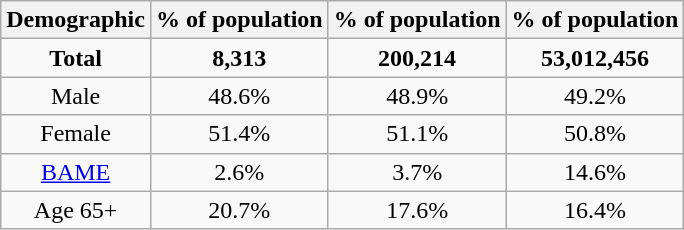<table class="wikitable sortable" style="text-align: center">
<tr>
<th>Demographic</th>
<th>% of population<br></th>
<th>% of population<br></th>
<th>% of population<br></th>
</tr>
<tr>
<td><strong>Total</strong></td>
<td><strong>8,313</strong></td>
<td><strong>200,214</strong></td>
<td><strong>53,012,456</strong></td>
</tr>
<tr>
<td>Male</td>
<td>48.6%</td>
<td>48.9%</td>
<td>49.2%</td>
</tr>
<tr>
<td>Female</td>
<td>51.4%</td>
<td>51.1%</td>
<td>50.8%</td>
</tr>
<tr>
<td><a href='#'>BAME</a></td>
<td>2.6%</td>
<td>3.7%</td>
<td>14.6%</td>
</tr>
<tr>
<td>Age 65+</td>
<td>20.7%</td>
<td>17.6%</td>
<td>16.4%</td>
</tr>
</table>
